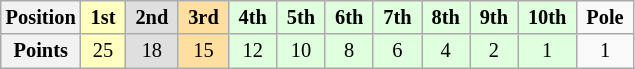<table class="wikitable" style="font-size:85%; text-align:center">
<tr>
<th>Position</th>
<td style="background:#FFFFBF;"> <strong>1st</strong> </td>
<td style="background:#DFDFDF;"> <strong>2nd</strong> </td>
<td style="background:#FFDF9F;"> <strong>3rd</strong> </td>
<td style="background:#DFFFDF;"> <strong>4th</strong> </td>
<td style="background:#DFFFDF;"> <strong>5th</strong> </td>
<td style="background:#DFFFDF;"> <strong>6th</strong> </td>
<td style="background:#DFFFDF;"> <strong>7th</strong> </td>
<td style="background:#DFFFDF;"> <strong>8th</strong> </td>
<td style="background:#DFFFDF;"> <strong>9th</strong> </td>
<td style="background:#DFFFDF;"> <strong>10th</strong> </td>
<td> <strong>Pole</strong> </td>
</tr>
<tr>
<th>Points</th>
<td style="background:#FFFFBF;">25</td>
<td style="background:#DFDFDF;">18</td>
<td style="background:#FFDF9F;">15</td>
<td style="background:#DFFFDF;">12</td>
<td style="background:#DFFFDF;">10</td>
<td style="background:#DFFFDF;">8</td>
<td style="background:#DFFFDF;">6</td>
<td style="background:#DFFFDF;">4</td>
<td style="background:#DFFFDF;">2</td>
<td style="background:#DFFFDF;">1</td>
<td>1</td>
</tr>
</table>
